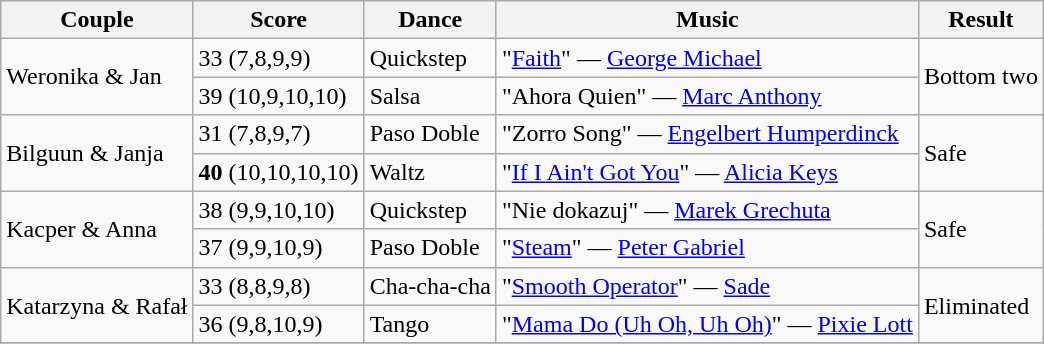<table class="wikitable">
<tr>
<th>Couple</th>
<th>Score</th>
<th>Dance</th>
<th>Music</th>
<th>Result</th>
</tr>
<tr>
<td rowspan="2">Weronika & Jan</td>
<td>33 (7,8,9,9)</td>
<td>Quickstep</td>
<td>"<a href='#'>Faith</a>" — <a href='#'>George Michael</a></td>
<td rowspan="2">Bottom two</td>
</tr>
<tr>
<td>39 (10,9,10,10)</td>
<td>Salsa</td>
<td>"Ahora Quien" — <a href='#'>Marc Anthony</a></td>
</tr>
<tr>
<td rowspan="2">Bilguun & Janja</td>
<td>31 (7,8,9,7)</td>
<td>Paso Doble</td>
<td>"Zorro Song" — <a href='#'>Engelbert Humperdinck</a></td>
<td rowspan="2">Safe</td>
</tr>
<tr>
<td><strong>40</strong> (10,10,10,10)</td>
<td>Waltz</td>
<td>"<a href='#'>If I Ain't Got You</a>" — <a href='#'>Alicia Keys</a></td>
</tr>
<tr>
<td rowspan="2">Kacper & Anna</td>
<td>38 (9,9,10,10)</td>
<td>Quickstep</td>
<td>"Nie dokazuj" — <a href='#'>Marek Grechuta</a></td>
<td rowspan="2">Safe</td>
</tr>
<tr>
<td>37 (9,9,10,9)</td>
<td>Paso Doble</td>
<td>"<a href='#'>Steam</a>" — <a href='#'>Peter Gabriel</a></td>
</tr>
<tr>
<td rowspan="2">Katarzyna & Rafał</td>
<td>33 (8,8,9,8)</td>
<td>Cha-cha-cha</td>
<td>"<a href='#'>Smooth Operator</a>" — <a href='#'>Sade</a></td>
<td rowspan="2">Eliminated</td>
</tr>
<tr>
<td>36 (9,8,10,9)</td>
<td>Tango</td>
<td>"<a href='#'>Mama Do (Uh Oh, Uh Oh)</a>" — <a href='#'>Pixie Lott</a></td>
</tr>
<tr>
</tr>
</table>
